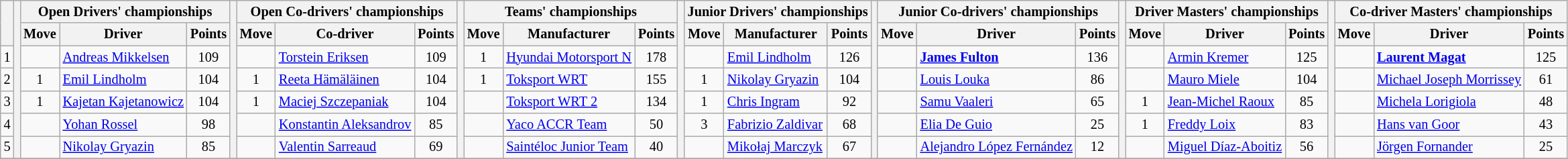<table class="wikitable" style="font-size:85%;">
<tr>
<th rowspan="2"></th>
<th rowspan="7" style="width:5px;"></th>
<th colspan="3" nowrap>Open Drivers' championships</th>
<th rowspan="7" style="width:5px;"></th>
<th colspan="3" nowrap>Open Co-drivers' championships</th>
<th rowspan="7" style="width:5px;"></th>
<th colspan="3" nowrap>Teams' championships</th>
<th rowspan="7" style="width:5px;"></th>
<th colspan="3" nowrap>Junior Drivers' championships</th>
<th rowspan="7" style="width:5px;"></th>
<th colspan="3" nowrap>Junior Co-drivers' championships</th>
<th rowspan="7" style="width:5px;"></th>
<th colspan="3" nowrap>Driver Masters' championships</th>
<th rowspan="7" style="width:5px;"></th>
<th colspan="3" nowrap>Co-driver Masters' championships</th>
</tr>
<tr>
<th>Move</th>
<th>Driver</th>
<th>Points</th>
<th>Move</th>
<th>Co-driver</th>
<th>Points</th>
<th>Move</th>
<th>Manufacturer</th>
<th>Points</th>
<th>Move</th>
<th>Manufacturer</th>
<th>Points</th>
<th>Move</th>
<th>Driver</th>
<th>Points</th>
<th>Move</th>
<th>Driver</th>
<th>Points</th>
<th>Move</th>
<th>Driver</th>
<th>Points</th>
</tr>
<tr>
<td align="center">1</td>
<td align="center"></td>
<td><a href='#'>Andreas Mikkelsen</a></td>
<td align="center">109</td>
<td align="center"></td>
<td><a href='#'>Torstein Eriksen</a></td>
<td align="center">109</td>
<td align="center"> 1</td>
<td nowrap><a href='#'>Hyundai Motorsport N</a></td>
<td align="center">178</td>
<td align="center"></td>
<td><a href='#'>Emil Lindholm</a></td>
<td align="center">126</td>
<td align="center"></td>
<td><strong><a href='#'>James Fulton</a></strong></td>
<td align="center">136</td>
<td align="center"></td>
<td><a href='#'>Armin Kremer</a></td>
<td align="center">125</td>
<td align="center"></td>
<td><strong><a href='#'>Laurent Magat</a></strong></td>
<td align="center">125</td>
</tr>
<tr>
<td align="center">2</td>
<td align="center"> 1</td>
<td><a href='#'>Emil Lindholm</a></td>
<td align="center">104</td>
<td align="center"> 1</td>
<td nowrap><a href='#'>Reeta Hämäläinen</a></td>
<td align="center">104</td>
<td align="center"> 1</td>
<td><a href='#'>Toksport WRT</a></td>
<td align="center">155</td>
<td align="center"> 1</td>
<td><a href='#'>Nikolay Gryazin</a></td>
<td align="center">104</td>
<td align="center"></td>
<td><a href='#'>Louis Louka</a></td>
<td align="center">86</td>
<td align="center"></td>
<td><a href='#'>Mauro Miele</a></td>
<td align="center">104</td>
<td align="center"></td>
<td nowrap><a href='#'>Michael Joseph Morrissey</a></td>
<td align="center">61</td>
</tr>
<tr>
<td align="center">3</td>
<td align="center"> 1</td>
<td nowrap><a href='#'>Kajetan Kajetanowicz</a></td>
<td align="center">104</td>
<td align="center"> 1</td>
<td nowrap><a href='#'>Maciej Szczepaniak</a></td>
<td align="center">104</td>
<td align="center"></td>
<td><a href='#'>Toksport WRT 2</a></td>
<td align="center">134</td>
<td align="center"> 1</td>
<td nowrap><a href='#'>Chris Ingram</a></td>
<td align="center">92</td>
<td align="center"></td>
<td><a href='#'>Samu Vaaleri</a></td>
<td align="center">65</td>
<td align="center"> 1</td>
<td nowrap><a href='#'>Jean-Michel Raoux</a></td>
<td align="center">85</td>
<td align="center"></td>
<td><a href='#'>Michela Lorigiola</a></td>
<td align="center">48</td>
</tr>
<tr>
<td align="center">4</td>
<td align="center"></td>
<td><a href='#'>Yohan Rossel</a></td>
<td align="center">98</td>
<td align="center"></td>
<td nowrap><a href='#'>Konstantin Aleksandrov</a></td>
<td align="center">85</td>
<td align="center"></td>
<td><a href='#'>Yaco ACCR Team</a></td>
<td align="center">50</td>
<td align="center"> 3</td>
<td nowrap><a href='#'>Fabrizio Zaldivar</a></td>
<td align="center">68</td>
<td align="center"></td>
<td><a href='#'>Elia De Guio</a></td>
<td align="center">25</td>
<td align="center"> 1</td>
<td><a href='#'>Freddy Loix</a></td>
<td align="center">83</td>
<td align="center"></td>
<td><a href='#'>Hans van Goor</a></td>
<td align="center">43</td>
</tr>
<tr>
<td align="center">5</td>
<td align="center"></td>
<td><a href='#'>Nikolay Gryazin</a></td>
<td align="center">85</td>
<td align="center"></td>
<td nowrap><a href='#'>Valentin Sarreaud</a></td>
<td align="center">69</td>
<td align="center"></td>
<td nowrap><a href='#'>Saintéloc Junior Team</a></td>
<td align="center">40</td>
<td align="center"></td>
<td nowrap><a href='#'>Mikołaj Marczyk</a></td>
<td align="center">67</td>
<td align="center"></td>
<td nowrap><a href='#'>Alejandro López Fernández</a></td>
<td align="center">12</td>
<td align="center"></td>
<td nowrap><a href='#'>Miguel Díaz-Aboitiz</a></td>
<td align="center">56</td>
<td align="center"></td>
<td><a href='#'>Jörgen Fornander</a></td>
<td align="center">25</td>
</tr>
<tr>
</tr>
</table>
